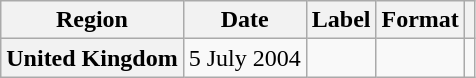<table class="wikitable plainrowheaders">
<tr>
<th scope="col">Region</th>
<th scope="col">Date</th>
<th scope="col">Label</th>
<th scope="col">Format</th>
<th scope="col"></th>
</tr>
<tr>
<th scope="row">United Kingdom</th>
<td>5 July 2004</td>
<td></td>
<td></td>
<td style="text-align:center;"></td>
</tr>
</table>
